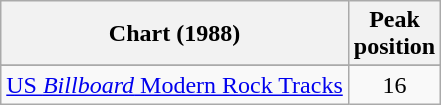<table class="wikitable sortable plainrowheaders" style="text-align:center">
<tr>
<th>Chart (1988)</th>
<th>Peak<br>position</th>
</tr>
<tr>
</tr>
<tr>
<td><a href='#'>US <em>Billboard</em> Modern Rock Tracks</a></td>
<td align="center">16</td>
</tr>
</table>
